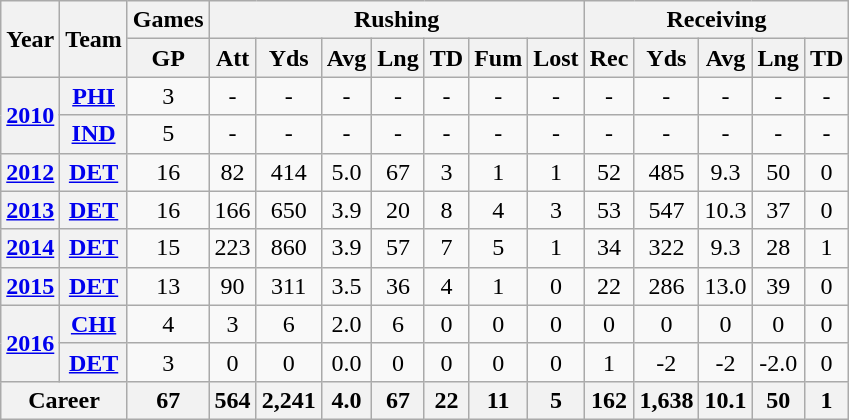<table class="wikitable" style="text-align:center">
<tr>
<th rowspan="2">Year</th>
<th rowspan="2">Team</th>
<th colspan="1">Games</th>
<th colspan="7">Rushing</th>
<th colspan="6">Receiving</th>
</tr>
<tr>
<th>GP</th>
<th>Att</th>
<th>Yds</th>
<th>Avg</th>
<th>Lng</th>
<th>TD</th>
<th>Fum</th>
<th>Lost</th>
<th>Rec</th>
<th>Yds</th>
<th>Avg</th>
<th>Lng</th>
<th>TD</th>
</tr>
<tr>
<th rowspan="2"><a href='#'>2010</a></th>
<th><a href='#'>PHI</a></th>
<td>3</td>
<td>-</td>
<td>-</td>
<td>-</td>
<td>-</td>
<td>-</td>
<td>-</td>
<td>-</td>
<td>-</td>
<td>-</td>
<td>-</td>
<td>-</td>
<td>-</td>
</tr>
<tr>
<th><a href='#'>IND</a></th>
<td>5</td>
<td>-</td>
<td>-</td>
<td>-</td>
<td>-</td>
<td>-</td>
<td>-</td>
<td>-</td>
<td>-</td>
<td>-</td>
<td>-</td>
<td>-</td>
<td>-</td>
</tr>
<tr>
<th><a href='#'>2012</a></th>
<th><a href='#'>DET</a></th>
<td>16</td>
<td>82</td>
<td>414</td>
<td>5.0</td>
<td>67</td>
<td>3</td>
<td>1</td>
<td>1</td>
<td>52</td>
<td>485</td>
<td>9.3</td>
<td>50</td>
<td>0</td>
</tr>
<tr>
<th><a href='#'>2013</a></th>
<th><a href='#'>DET</a></th>
<td>16</td>
<td>166</td>
<td>650</td>
<td>3.9</td>
<td>20</td>
<td>8</td>
<td>4</td>
<td>3</td>
<td>53</td>
<td>547</td>
<td>10.3</td>
<td>37</td>
<td>0</td>
</tr>
<tr>
<th><a href='#'>2014</a></th>
<th><a href='#'>DET</a></th>
<td>15</td>
<td>223</td>
<td>860</td>
<td>3.9</td>
<td>57</td>
<td>7</td>
<td>5</td>
<td>1</td>
<td>34</td>
<td>322</td>
<td>9.3</td>
<td>28</td>
<td>1</td>
</tr>
<tr>
<th><a href='#'>2015</a></th>
<th><a href='#'>DET</a></th>
<td>13</td>
<td>90</td>
<td>311</td>
<td>3.5</td>
<td>36</td>
<td>4</td>
<td>1</td>
<td>0</td>
<td>22</td>
<td>286</td>
<td>13.0</td>
<td>39</td>
<td>0</td>
</tr>
<tr>
<th rowspan="2"><a href='#'>2016</a></th>
<th><a href='#'>CHI</a></th>
<td>4</td>
<td>3</td>
<td>6</td>
<td>2.0</td>
<td>6</td>
<td>0</td>
<td>0</td>
<td>0</td>
<td>0</td>
<td>0</td>
<td>0</td>
<td>0</td>
<td>0</td>
</tr>
<tr>
<th><a href='#'>DET</a></th>
<td>3</td>
<td>0</td>
<td>0</td>
<td>0.0</td>
<td>0</td>
<td>0</td>
<td>0</td>
<td>0</td>
<td>1</td>
<td>-2</td>
<td>-2</td>
<td>-2.0</td>
<td>0</td>
</tr>
<tr>
<th colspan="2">Career</th>
<th>67</th>
<th>564</th>
<th>2,241</th>
<th>4.0</th>
<th>67</th>
<th>22</th>
<th>11</th>
<th>5</th>
<th>162</th>
<th>1,638</th>
<th>10.1</th>
<th>50</th>
<th>1</th>
</tr>
</table>
